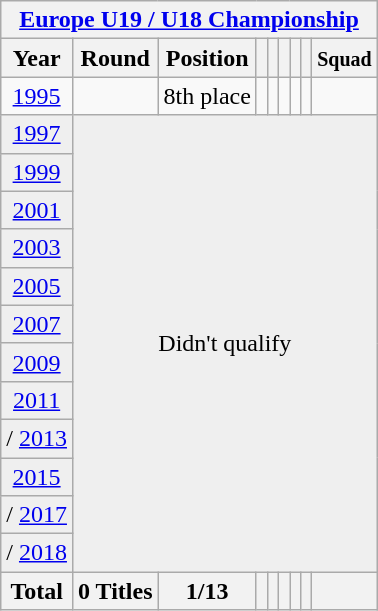<table class="wikitable" style="text-align: center;">
<tr>
<th colspan=9><a href='#'>Europe U19 / U18 Championship</a></th>
</tr>
<tr>
<th>Year</th>
<th>Round</th>
<th>Position</th>
<th></th>
<th></th>
<th></th>
<th></th>
<th></th>
<th><small>Squad</small></th>
</tr>
<tr>
<td> <a href='#'>1995</a></td>
<td></td>
<td>8th place</td>
<td></td>
<td></td>
<td></td>
<td></td>
<td></td>
<td></td>
</tr>
<tr bgcolor="efefef">
<td> <a href='#'>1997</a></td>
<td colspan=9 rowspan=12>Didn't qualify</td>
</tr>
<tr bgcolor="efefef">
<td> <a href='#'>1999</a></td>
</tr>
<tr bgcolor="efefef">
<td> <a href='#'>2001</a></td>
</tr>
<tr bgcolor="efefef">
<td> <a href='#'>2003</a></td>
</tr>
<tr bgcolor="efefef">
<td> <a href='#'>2005</a></td>
</tr>
<tr bgcolor="efefef">
<td> <a href='#'>2007</a></td>
</tr>
<tr bgcolor="efefef">
<td> <a href='#'>2009</a></td>
</tr>
<tr bgcolor="efefef">
<td> <a href='#'>2011</a></td>
</tr>
<tr bgcolor="efefef">
<td>/ <a href='#'>2013</a></td>
</tr>
<tr bgcolor="efefef">
<td> <a href='#'>2015</a></td>
</tr>
<tr bgcolor="efefef">
<td>/ <a href='#'>2017</a></td>
</tr>
<tr bgcolor="efefef">
<td>/ <a href='#'>2018</a></td>
</tr>
<tr>
<th>Total</th>
<th>0 Titles</th>
<th>1/13</th>
<th></th>
<th></th>
<th></th>
<th></th>
<th></th>
<th></th>
</tr>
</table>
